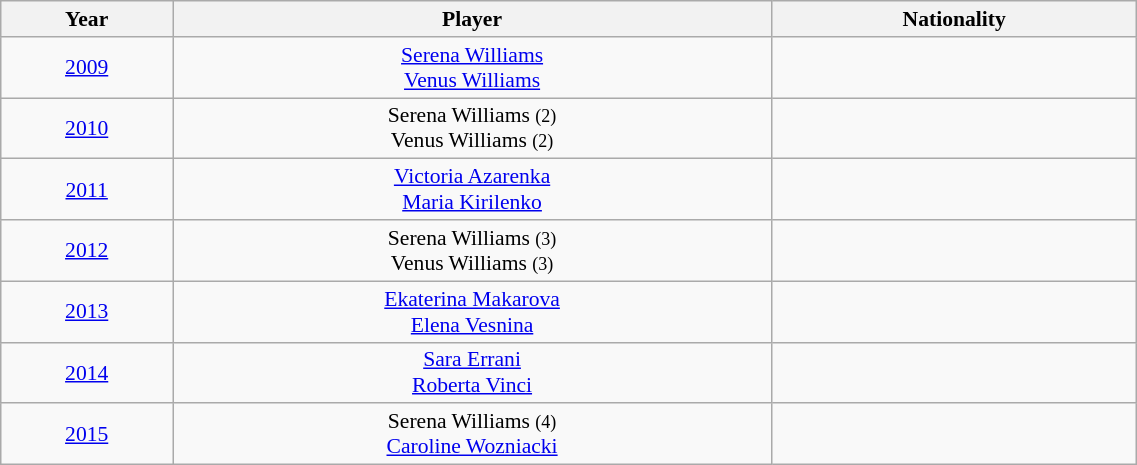<table class="wikitable" style="width: 60%; text-align:center; font-size:90%">
<tr>
<th>Year</th>
<th>Player</th>
<th>Nationality</th>
</tr>
<tr>
<td><a href='#'>2009</a></td>
<td><a href='#'>Serena Williams</a> <br> <a href='#'>Venus Williams</a></td>
<td> <br> </td>
</tr>
<tr>
<td><a href='#'>2010</a></td>
<td>Serena Williams <small>(2)</small> <br> Venus Williams <small>(2) </small></td>
<td> <br> </td>
</tr>
<tr>
<td><a href='#'>2011</a></td>
<td><a href='#'>Victoria Azarenka</a> <br> <a href='#'>Maria Kirilenko</a></td>
<td> <br> </td>
</tr>
<tr>
<td><a href='#'>2012</a></td>
<td>Serena Williams <small>(3)</small> <br> Venus Williams <small>(3) </small></td>
<td> <br> </td>
</tr>
<tr>
<td><a href='#'>2013</a></td>
<td><a href='#'>Ekaterina Makarova</a> <br> <a href='#'>Elena Vesnina</a></td>
<td> <br> </td>
</tr>
<tr>
<td><a href='#'>2014</a></td>
<td><a href='#'>Sara Errani</a> <br> <a href='#'>Roberta Vinci</a></td>
<td> <br> </td>
</tr>
<tr>
<td><a href='#'>2015</a></td>
<td>Serena Williams <small>(4)</small> <br> <a href='#'>Caroline Wozniacki</a></td>
<td> <br> </td>
</tr>
</table>
